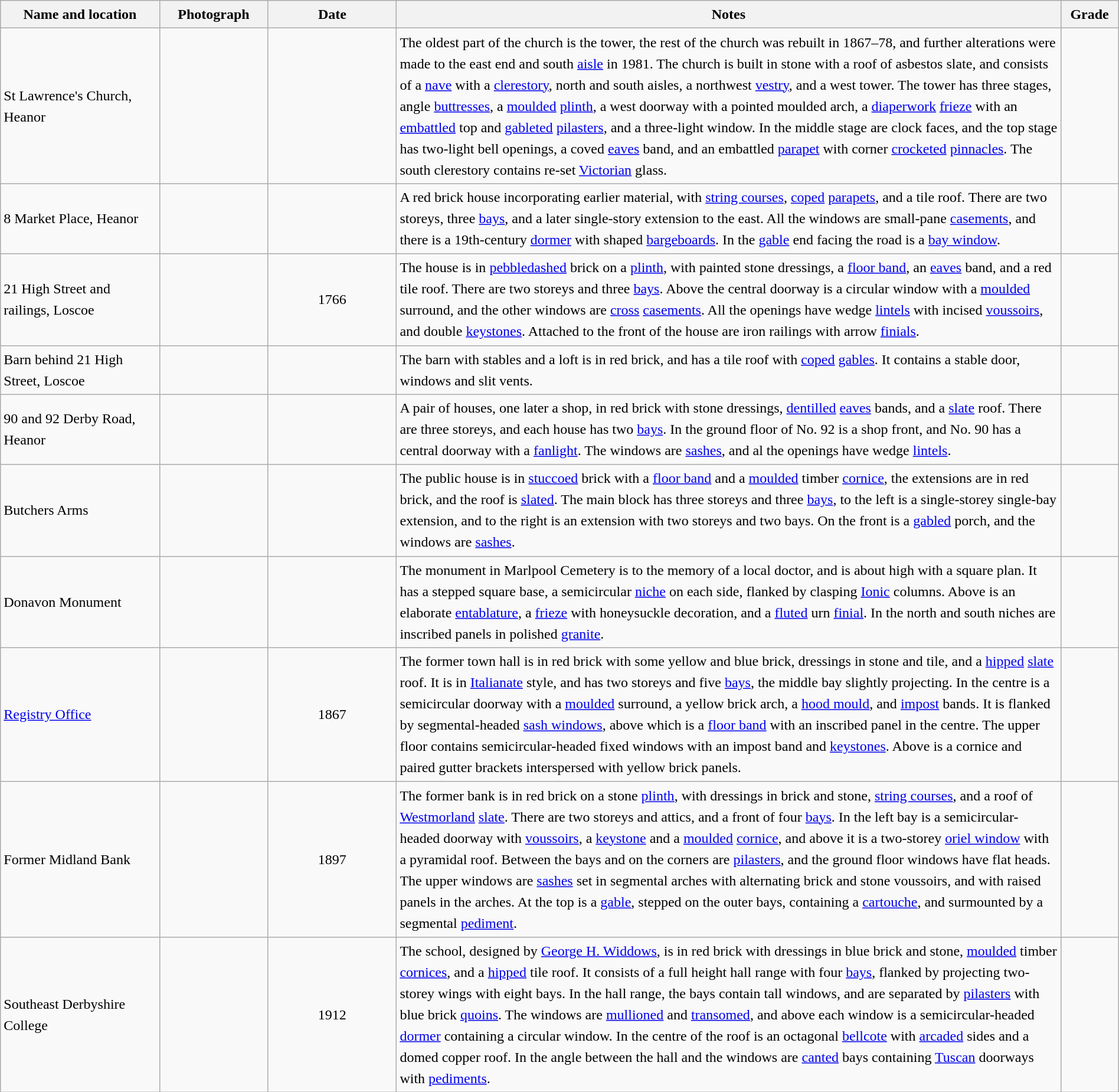<table class="wikitable sortable plainrowheaders" style="width:100%; border:0; text-align:left; line-height:150%;">
<tr>
<th scope="col"  style="width:150px">Name and location</th>
<th scope="col"  style="width:100px" class="unsortable">Photograph</th>
<th scope="col"  style="width:120px">Date</th>
<th scope="col"  style="width:650px" class="unsortable">Notes</th>
<th scope="col"  style="width:50px">Grade</th>
</tr>
<tr>
<td>St Lawrence's Church, Heanor<br><small></small></td>
<td></td>
<td align="center"></td>
<td>The oldest part of the church is the tower, the rest of the church was rebuilt in 1867–78, and further alterations were made to the east end and south <a href='#'>aisle</a> in 1981.  The church is built in stone with a roof of asbestos slate, and consists of a <a href='#'>nave</a> with a <a href='#'>clerestory</a>, north and south aisles, a northwest <a href='#'>vestry</a>, and a west tower.  The tower has three stages, angle <a href='#'>buttresses</a>, a <a href='#'>moulded</a> <a href='#'>plinth</a>, a west doorway with a pointed moulded arch, a <a href='#'>diaperwork</a> <a href='#'>frieze</a> with an <a href='#'>embattled</a> top and <a href='#'>gableted</a> <a href='#'>pilasters</a>, and a three-light window. In the middle stage are clock faces, and the top stage has two-light bell openings, a coved <a href='#'>eaves</a> band, and an embattled <a href='#'>parapet</a> with corner <a href='#'>crocketed</a> <a href='#'>pinnacles</a>.  The south clerestory contains re-set <a href='#'>Victorian</a> glass.</td>
<td align="center" ></td>
</tr>
<tr>
<td>8 Market Place, Heanor<br><small></small></td>
<td></td>
<td align="center"></td>
<td>A red brick house incorporating earlier material, with <a href='#'>string courses</a>, <a href='#'>coped</a> <a href='#'>parapets</a>, and a tile roof.  There are two storeys, three <a href='#'>bays</a>, and a later single-story extension to the east.  All the windows are small-pane <a href='#'>casements</a>, and there is a 19th-century <a href='#'>dormer</a> with shaped <a href='#'>bargeboards</a>.  In the <a href='#'>gable</a> end facing the road is a <a href='#'>bay window</a>.</td>
<td align="center" ></td>
</tr>
<tr>
<td>21 High Street and railings, Loscoe<br><small></small></td>
<td></td>
<td align="center">1766</td>
<td>The house is in <a href='#'>pebbledashed</a> brick on a <a href='#'>plinth</a>, with painted stone dressings, a <a href='#'>floor band</a>, an <a href='#'>eaves</a> band, and a red tile roof.  There are two storeys and three <a href='#'>bays</a>.  Above the central doorway is a circular window with a <a href='#'>moulded</a> surround, and the other windows are <a href='#'>cross</a> <a href='#'>casements</a>.  All the openings have wedge <a href='#'>lintels</a> with incised <a href='#'>voussoirs</a>, and double <a href='#'>keystones</a>.  Attached to the front of the house are iron railings with arrow <a href='#'>finials</a>.</td>
<td align="center" ></td>
</tr>
<tr>
<td>Barn behind 21 High Street, Loscoe<br><small></small></td>
<td></td>
<td align="center"></td>
<td>The barn with stables and a loft is in red brick, and has a tile roof with <a href='#'>coped</a> <a href='#'>gables</a>.  It contains a stable door, windows and slit vents.</td>
<td align="center" ></td>
</tr>
<tr>
<td>90 and 92 Derby Road, Heanor<br><small></small></td>
<td></td>
<td align="center"></td>
<td>A pair of houses, one later a shop, in red brick with stone dressings, <a href='#'>dentilled</a> <a href='#'>eaves</a> bands, and a <a href='#'>slate</a> roof.  There are three storeys, and each house has two <a href='#'>bays</a>.  In the ground floor of No. 92 is a shop front, and No. 90 has a central doorway with a <a href='#'>fanlight</a>.  The windows are <a href='#'>sashes</a>, and al the openings have wedge <a href='#'>lintels</a>.</td>
<td align="center" ></td>
</tr>
<tr>
<td>Butchers Arms<br><small></small></td>
<td></td>
<td align="center"></td>
<td>The public house is in <a href='#'>stuccoed</a> brick with a <a href='#'>floor band</a> and a <a href='#'>moulded</a> timber <a href='#'>cornice</a>, the extensions are in red brick, and the roof is <a href='#'>slated</a>.  The main block has three storeys and three <a href='#'>bays</a>, to the left is a single-storey single-bay extension, and to the right is an extension with two storeys and two bays.  On the front is a <a href='#'>gabled</a> porch, and the windows are <a href='#'>sashes</a>.</td>
<td align="center" ></td>
</tr>
<tr>
<td>Donavon Monument<br><small></small></td>
<td></td>
<td align="center"></td>
<td>The monument in Marlpool Cemetery is to the memory of a local doctor, and is about  high with a square plan.  It has a stepped square base, a semicircular <a href='#'>niche</a> on each side, flanked by clasping <a href='#'>Ionic</a> columns.  Above is an elaborate <a href='#'>entablature</a>, a <a href='#'>frieze</a> with honeysuckle decoration, and a <a href='#'>fluted</a> urn <a href='#'>finial</a>.  In the north and south niches are inscribed panels in polished <a href='#'>granite</a>.</td>
<td align="center" ></td>
</tr>
<tr>
<td><a href='#'>Registry Office</a><br><small></small></td>
<td></td>
<td align="center">1867</td>
<td>The former town hall is in red brick with some yellow and blue brick, dressings in stone and tile, and a <a href='#'>hipped</a> <a href='#'>slate</a> roof.  It is in <a href='#'>Italianate</a> style, and has two storeys and five <a href='#'>bays</a>, the middle bay slightly projecting.  In the centre is a semicircular doorway with a <a href='#'>moulded</a> surround, a yellow brick arch, a <a href='#'>hood mould</a>, and <a href='#'>impost</a> bands.  It is flanked by segmental-headed <a href='#'>sash windows</a>, above which is a <a href='#'>floor band</a> with an inscribed panel in the centre.  The upper floor contains semicircular-headed fixed windows with an impost band and <a href='#'>keystones</a>.  Above is a cornice and paired gutter brackets interspersed with yellow brick panels.</td>
<td align="center" ></td>
</tr>
<tr>
<td>Former Midland Bank<br><small></small></td>
<td></td>
<td align="center">1897</td>
<td>The former bank is in red brick on a stone <a href='#'>plinth</a>, with dressings in brick and stone, <a href='#'>string courses</a>, and a roof of <a href='#'>Westmorland</a> <a href='#'>slate</a>.  There are two storeys and attics, and a front of four <a href='#'>bays</a>.  In the left bay is a semicircular-headed doorway with <a href='#'>voussoirs</a>, a <a href='#'>keystone</a> and a <a href='#'>moulded</a> <a href='#'>cornice</a>, and above it is a two-storey <a href='#'>oriel window</a> with a pyramidal roof.  Between the bays and on the corners are <a href='#'>pilasters</a>, and the ground floor windows have flat heads.  The upper windows are <a href='#'>sashes</a> set in segmental arches with alternating brick and stone voussoirs, and with raised panels in the arches.  At the top is a <a href='#'>gable</a>, stepped on the outer bays, containing a <a href='#'>cartouche</a>, and surmounted by a segmental <a href='#'>pediment</a>.</td>
<td align="center" ></td>
</tr>
<tr>
<td>Southeast Derbyshire College<br><small></small></td>
<td></td>
<td align="center">1912</td>
<td>The school, designed by <a href='#'>George H. Widdows</a>, is in red brick with dressings in blue brick and stone, <a href='#'>moulded</a> timber <a href='#'>cornices</a>, and a <a href='#'>hipped</a> tile roof.  It consists of a full height hall range with four <a href='#'>bays</a>, flanked by projecting two-storey wings with eight bays.  In the hall range, the bays contain tall windows, and are separated by <a href='#'>pilasters</a> with blue brick <a href='#'>quoins</a>.  The windows are <a href='#'>mullioned</a> and <a href='#'>transomed</a>, and above each window is a semicircular-headed <a href='#'>dormer</a> containing a circular window.  In the centre of the roof is an octagonal <a href='#'>bellcote</a> with <a href='#'>arcaded</a> sides and a domed copper roof.  In the angle between the hall and the windows are <a href='#'>canted</a> bays containing <a href='#'>Tuscan</a> doorways with <a href='#'>pediments</a>.</td>
<td align="center" ></td>
</tr>
<tr>
</tr>
</table>
